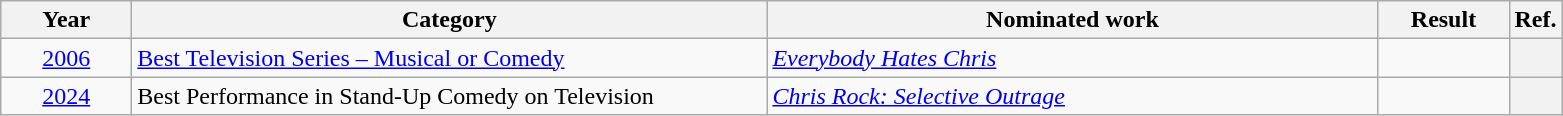<table class=wikitable>
<tr>
<th scope="col" style="width:5em;">Year</th>
<th scope="col" style="width:26em;">Category</th>
<th scope="col" style="width:25em;">Nominated work</th>
<th scope="col" style="width:5em;">Result</th>
<th>Ref.</th>
</tr>
<tr>
<td style="text-align:center;"><a href='#'>2006</a></td>
<td><a href='#'>Best Television Series – Musical or Comedy</a></td>
<td><em><a href='#'>Everybody Hates Chris</a></em></td>
<td></td>
<th align="center"></th>
</tr>
<tr>
<td style="text-align:center;"><a href='#'>2024</a></td>
<td>Best Performance in Stand-Up Comedy on Television</td>
<td><em><a href='#'>Chris Rock: Selective Outrage</a></em></td>
<td></td>
<th align="center"></th>
</tr>
</table>
